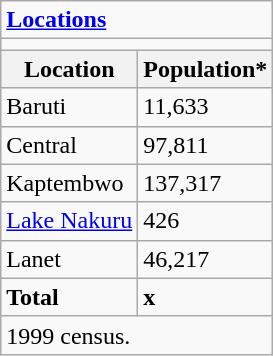<table class="wikitable">
<tr>
<td colspan="2"><strong><a href='#'>Locations</a></strong></td>
</tr>
<tr>
<td colspan="2"></td>
</tr>
<tr>
<th>Location</th>
<th>Population*</th>
</tr>
<tr>
<td>Baruti</td>
<td>11,633</td>
</tr>
<tr>
<td>Central</td>
<td>97,811</td>
</tr>
<tr>
<td>Kaptembwo</td>
<td>137,317</td>
</tr>
<tr>
<td><a href='#'>Lake Nakuru</a></td>
<td>426</td>
</tr>
<tr>
<td>Lanet</td>
<td>46,217</td>
</tr>
<tr>
<td><strong>Total</strong></td>
<td><strong>x</strong></td>
</tr>
<tr>
<td colspan="2">1999 census.</td>
</tr>
</table>
